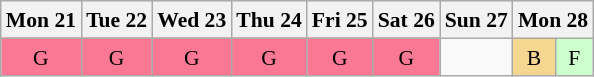<table class="wikitable" style="margin:0.5em auto; font-size:90%; line-height:1.25em; text-align:center">
<tr>
<th>Mon 21</th>
<th>Tue 22</th>
<th>Wed 23</th>
<th>Thu 24</th>
<th>Fri 25</th>
<th>Sat 26</th>
<th>Sun 27</th>
<th colspan="2">Mon 28</th>
</tr>
<tr>
<td bgcolor="#FA7894">G</td>
<td bgcolor="#FA7894">G</td>
<td bgcolor="#FA7894">G</td>
<td bgcolor="#FA7894">G</td>
<td bgcolor="#FA7894">G</td>
<td bgcolor="#FA7894">G</td>
<td></td>
<td bgcolor="#F6D792">B</td>
<td bgcolor="#ccffcc">F</td>
</tr>
</table>
